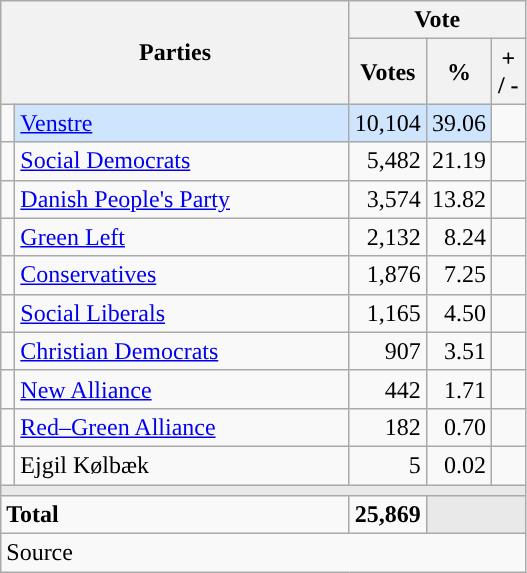<table class="wikitable" style="text-align:right;">
<tr>
<th style="text-align:centre;" rowspan="2" colspan="2" width="225">Parties</th>
<th colspan="3">Vote</th>
</tr>
<tr>
<th width="15">Votes</th>
<th width="15">%</th>
<th width="15">+ / -</th>
</tr>
<tr>
<td width="2" style="color:inherit;background:"></td>
<td bgcolor=#cfe5fe  align="left"><a href='#'>Venstre</a></td>
<td bgcolor=#cfe5fe>10,104</td>
<td bgcolor=#cfe5fe>39.06</td>
<td></td>
</tr>
<tr>
<td width="2" style="color:inherit;background:"></td>
<td align="left"><a href='#'>Social Democrats</a></td>
<td>5,482</td>
<td>21.19</td>
<td></td>
</tr>
<tr>
<td width="2" style="color:inherit;background:"></td>
<td align="left"><a href='#'>Danish People's Party</a></td>
<td>3,574</td>
<td>13.82</td>
<td></td>
</tr>
<tr>
<td width="2" style="color:inherit;background:"></td>
<td align="left"><a href='#'>Green Left</a></td>
<td>2,132</td>
<td>8.24</td>
<td></td>
</tr>
<tr>
<td width="2" style="color:inherit;background:"></td>
<td align="left"><a href='#'>Conservatives</a></td>
<td>1,876</td>
<td>7.25</td>
<td></td>
</tr>
<tr>
<td width="2" style="color:inherit;background:"></td>
<td align="left"><a href='#'>Social Liberals</a></td>
<td>1,165</td>
<td>4.50</td>
<td></td>
</tr>
<tr>
<td width="2" style="color:inherit;background:"></td>
<td align="left"><a href='#'>Christian Democrats</a></td>
<td>907</td>
<td>3.51</td>
<td></td>
</tr>
<tr>
<td width="2" style="color:inherit;background:"></td>
<td align="left"><a href='#'>New Alliance</a></td>
<td>442</td>
<td>1.71</td>
<td></td>
</tr>
<tr>
<td width="2" style="color:inherit;background:"></td>
<td align="left"><a href='#'>Red–Green Alliance</a></td>
<td>182</td>
<td>0.70</td>
<td></td>
</tr>
<tr>
<td width="2" style="color:inherit;background:"></td>
<td align="left">Ejgil Kølbæk</td>
<td>5</td>
<td>0.02</td>
<td></td>
</tr>
<tr>
<td colspan="7" bgcolor="#E9E9E9"></td>
</tr>
<tr>
<td align="left" colspan="2"><strong>Total</strong></td>
<td><strong>25,869</strong></td>
<td bgcolor="#E9E9E9" colspan="2"></td>
</tr>
<tr>
<td align="left" colspan="6">Source</td>
</tr>
</table>
